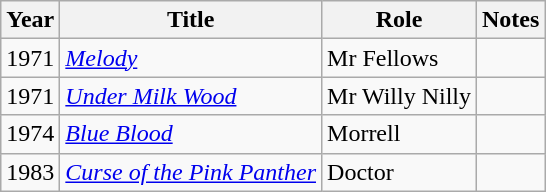<table class="wikitable">
<tr>
<th>Year</th>
<th>Title</th>
<th>Role</th>
<th>Notes</th>
</tr>
<tr>
<td>1971</td>
<td><em><a href='#'>Melody</a></em></td>
<td>Mr Fellows</td>
<td></td>
</tr>
<tr>
<td>1971</td>
<td><em><a href='#'>Under Milk Wood</a></em></td>
<td>Mr Willy Nilly</td>
<td></td>
</tr>
<tr>
<td>1974</td>
<td><em><a href='#'>Blue Blood</a></em></td>
<td>Morrell</td>
<td></td>
</tr>
<tr>
<td>1983</td>
<td><em><a href='#'>Curse of the Pink Panther</a></em></td>
<td>Doctor</td>
<td></td>
</tr>
</table>
